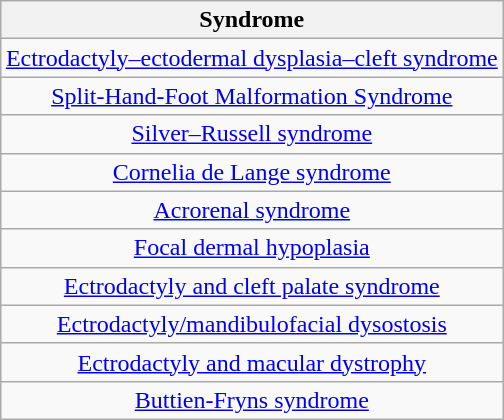<table class="wikitable" style = "float: right; margin-left:15px; text-align:center">
<tr>
<th>Syndrome</th>
</tr>
<tr>
<td><a href='#'>Ectrodactyly–ectodermal dysplasia–cleft syndrome</a></td>
</tr>
<tr>
<td><a href='#'>Split-Hand-Foot Malformation Syndrome</a></td>
</tr>
<tr>
<td><a href='#'>Silver–Russell syndrome</a></td>
</tr>
<tr>
<td><a href='#'>Cornelia de Lange syndrome</a></td>
</tr>
<tr>
<td><a href='#'>Acrorenal syndrome</a></td>
</tr>
<tr>
<td><a href='#'>Focal dermal hypoplasia</a></td>
</tr>
<tr>
<td><a href='#'>Ectrodactyly and cleft palate syndrome</a></td>
</tr>
<tr>
<td><a href='#'>Ectrodactyly/mandibulofacial dysostosis</a></td>
</tr>
<tr>
<td><a href='#'>Ectrodactyly and macular dystrophy</a></td>
</tr>
<tr>
<td><a href='#'>Buttien-Fryns syndrome</a></td>
</tr>
</table>
